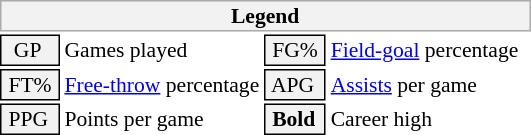<table class="toccolours" style="font-size: 90%; white-space: nowrap;">
<tr>
<th colspan="6" style="background:#f2f2f2; border:1px solid #aaa;">Legend</th>
</tr>
<tr>
<td style="background:#f2f2f2; border:1px solid black;">  GP</td>
<td>Games played</td>
<td style="background:#f2f2f2; border:1px solid black;"> FG% </td>
<td style="padding-right: 8px"><a href='#'>Field-goal</a> percentage</td>
</tr>
<tr>
<td style="background:#f2f2f2; border:1px solid black;"> FT% </td>
<td><a href='#'>Free-throw</a> percentage</td>
<td style="background:#f2f2f2; border:1px solid black;"> APG </td>
<td><a href='#'>Assists</a> per game</td>
</tr>
<tr>
<td style="background:#f2f2f2; border:1px solid black;"> PPG </td>
<td>Points per game</td>
<td style="background-color: #F2F2F2; border: 1px solid black"> <strong>Bold</strong> </td>
<td>Career high</td>
</tr>
<tr>
</tr>
</table>
